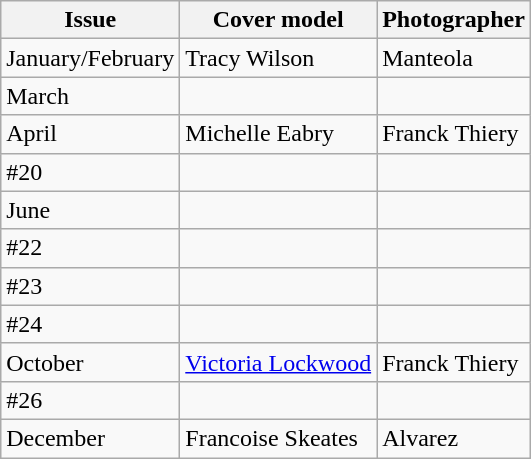<table class="sortable wikitable">
<tr>
<th>Issue</th>
<th>Cover model</th>
<th>Photographer</th>
</tr>
<tr>
<td>January/February</td>
<td>Tracy Wilson</td>
<td>Manteola</td>
</tr>
<tr>
<td>March</td>
<td></td>
<td></td>
</tr>
<tr>
<td>April</td>
<td>Michelle Eabry</td>
<td>Franck Thiery</td>
</tr>
<tr>
<td>#20</td>
<td></td>
<td></td>
</tr>
<tr>
<td>June</td>
<td></td>
<td></td>
</tr>
<tr>
<td>#22</td>
<td></td>
<td></td>
</tr>
<tr>
<td>#23</td>
<td></td>
<td></td>
</tr>
<tr>
<td>#24</td>
<td></td>
<td></td>
</tr>
<tr>
<td>October</td>
<td><a href='#'>Victoria Lockwood</a></td>
<td>Franck Thiery</td>
</tr>
<tr>
<td>#26</td>
<td></td>
<td></td>
</tr>
<tr>
<td>December</td>
<td>Francoise Skeates</td>
<td>Alvarez</td>
</tr>
</table>
